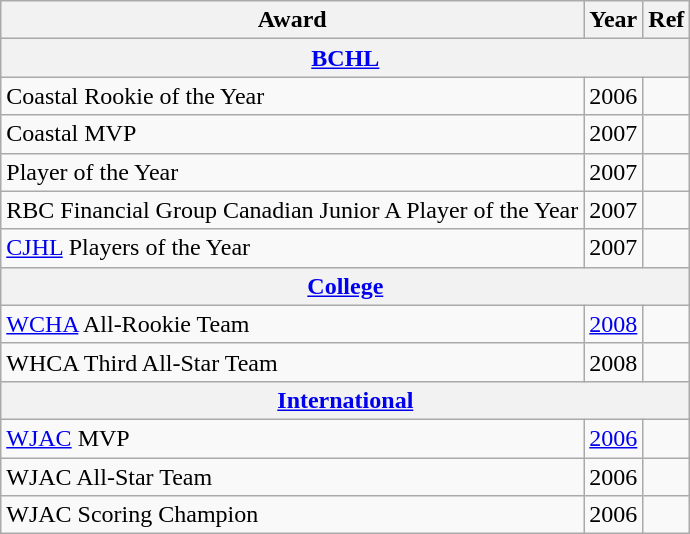<table class="wikitable">
<tr>
<th>Award</th>
<th>Year</th>
<th>Ref</th>
</tr>
<tr>
<th colspan="3"><a href='#'>BCHL</a></th>
</tr>
<tr>
<td>Coastal Rookie of the Year</td>
<td>2006</td>
<td></td>
</tr>
<tr>
<td>Coastal MVP</td>
<td>2007</td>
<td></td>
</tr>
<tr>
<td>Player of the Year</td>
<td>2007</td>
<td></td>
</tr>
<tr>
<td>RBC Financial Group Canadian Junior A Player of the Year</td>
<td>2007</td>
<td></td>
</tr>
<tr>
<td><a href='#'>CJHL</a> Players of the Year</td>
<td>2007</td>
<td></td>
</tr>
<tr>
<th colspan="3"><a href='#'>College</a></th>
</tr>
<tr>
<td><a href='#'>WCHA</a> All-Rookie Team</td>
<td><a href='#'>2008</a></td>
<td></td>
</tr>
<tr>
<td>WHCA Third All-Star Team</td>
<td>2008</td>
<td></td>
</tr>
<tr>
<th colspan="3"><a href='#'>International</a></th>
</tr>
<tr>
<td><a href='#'>WJAC</a> MVP</td>
<td><a href='#'>2006</a></td>
<td></td>
</tr>
<tr>
<td>WJAC All-Star Team</td>
<td>2006</td>
<td></td>
</tr>
<tr>
<td>WJAC Scoring Champion</td>
<td>2006</td>
<td></td>
</tr>
</table>
